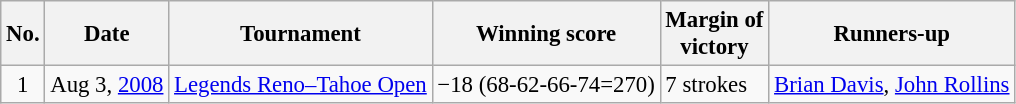<table class="wikitable" style="font-size:95%;">
<tr>
<th>No.</th>
<th>Date</th>
<th>Tournament</th>
<th>Winning score</th>
<th>Margin of<br>victory</th>
<th>Runners-up</th>
</tr>
<tr>
<td align=center>1</td>
<td align=right>Aug 3, <a href='#'>2008</a></td>
<td><a href='#'>Legends Reno–Tahoe Open</a></td>
<td>−18 (68-62-66-74=270)</td>
<td>7 strokes</td>
<td> <a href='#'>Brian Davis</a>,  <a href='#'>John Rollins</a></td>
</tr>
</table>
